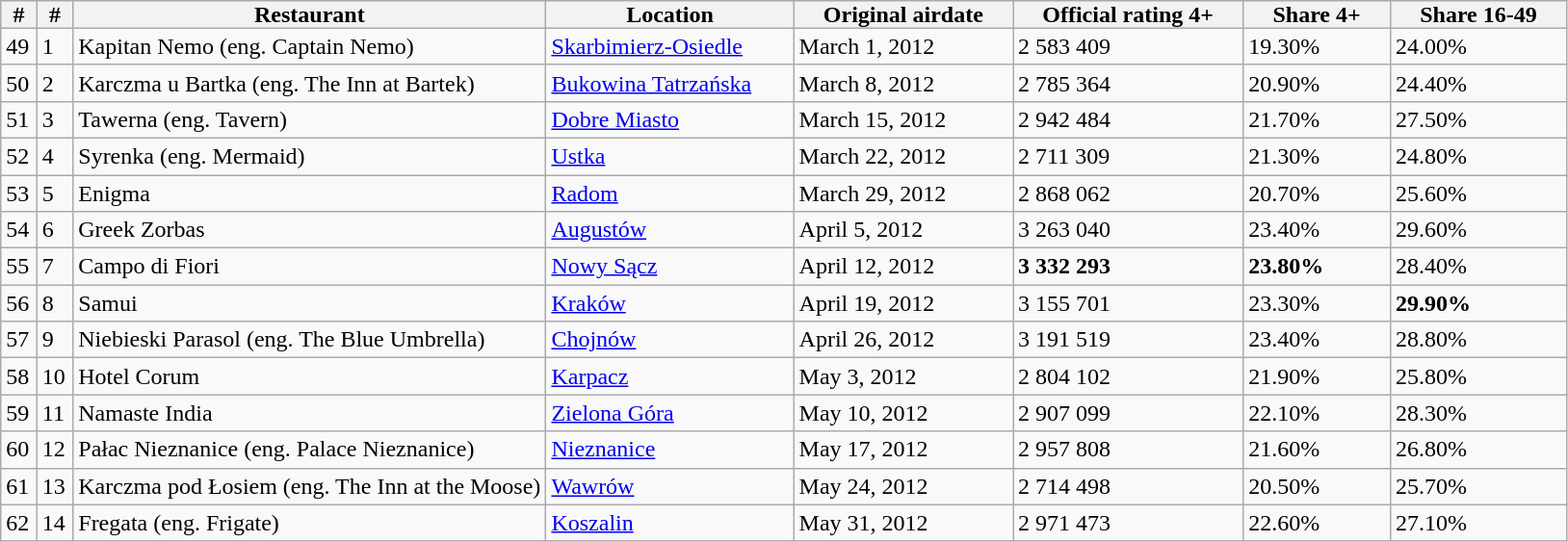<table class=wikitable>
<tr>
<th style="padding: 0px 8px">#</th>
<th style="padding: 0px 8px">#</th>
<th style="padding: 0px 35px">Restaurant</th>
<th style="padding: 0px 55px">Location</th>
<th style="padding: 0px 20px">Original airdate</th>
<th style="padding: 0px 20px">Official rating 4+</th>
<th style="padding: 0px 20px">Share 4+</th>
<th style="padding: 0px 20px">Share 16-49</th>
</tr>
<tr>
<td>49</td>
<td>1</td>
<td>Kapitan Nemo (eng. Captain Nemo) </td>
<td><a href='#'>Skarbimierz-Osiedle</a></td>
<td>March 1, 2012</td>
<td>2 583 409</td>
<td>19.30%</td>
<td>24.00%</td>
</tr>
<tr>
<td>50</td>
<td>2</td>
<td>Karczma u Bartka (eng. The Inn at Bartek) </td>
<td><a href='#'>Bukowina Tatrzańska</a></td>
<td>March 8, 2012</td>
<td>2 785 364</td>
<td>20.90%</td>
<td>24.40%</td>
</tr>
<tr>
<td>51</td>
<td>3</td>
<td>Tawerna (eng. Tavern) </td>
<td><a href='#'>Dobre Miasto</a></td>
<td>March 15, 2012</td>
<td>2 942 484</td>
<td>21.70%</td>
<td>27.50%</td>
</tr>
<tr>
<td>52</td>
<td>4</td>
<td>Syrenka (eng. Mermaid)</td>
<td><a href='#'>Ustka</a></td>
<td>March 22, 2012</td>
<td>2 711 309</td>
<td>21.30%</td>
<td>24.80%</td>
</tr>
<tr>
<td>53</td>
<td>5</td>
<td>Enigma </td>
<td><a href='#'>Radom</a></td>
<td>March 29, 2012</td>
<td>2 868 062</td>
<td>20.70%</td>
<td>25.60%</td>
</tr>
<tr>
<td>54</td>
<td>6</td>
<td>Greek Zorbas</td>
<td><a href='#'>Augustów</a></td>
<td>April 5, 2012</td>
<td>3 263 040</td>
<td>23.40%</td>
<td>29.60%</td>
</tr>
<tr>
<td>55</td>
<td>7</td>
<td>Campo di Fiori </td>
<td><a href='#'>Nowy Sącz</a></td>
<td>April 12, 2012</td>
<td><strong>3 332 293</strong></td>
<td><strong>23.80%</strong></td>
<td>28.40%</td>
</tr>
<tr>
<td>56</td>
<td>8</td>
<td>Samui</td>
<td><a href='#'>Kraków</a></td>
<td>April 19, 2012</td>
<td>3 155 701</td>
<td>23.30%</td>
<td><strong>29.90%</strong></td>
</tr>
<tr>
<td>57</td>
<td>9</td>
<td>Niebieski Parasol (eng. The Blue Umbrella) </td>
<td><a href='#'>Chojnów</a></td>
<td>April 26, 2012</td>
<td>3 191 519</td>
<td>23.40%</td>
<td>28.80%</td>
</tr>
<tr>
<td>58</td>
<td>10</td>
<td>Hotel Corum </td>
<td><a href='#'>Karpacz</a></td>
<td>May 3, 2012</td>
<td>2 804 102</td>
<td>21.90%</td>
<td>25.80%</td>
</tr>
<tr>
<td>59</td>
<td>11</td>
<td>Namaste India</td>
<td><a href='#'>Zielona Góra</a></td>
<td>May 10, 2012</td>
<td>2 907 099</td>
<td>22.10%</td>
<td>28.30%</td>
</tr>
<tr>
<td>60</td>
<td>12</td>
<td>Pałac Nieznanice (eng. Palace Nieznanice)</td>
<td><a href='#'>Nieznanice</a></td>
<td>May 17, 2012</td>
<td>2 957 808</td>
<td>21.60%</td>
<td>26.80%</td>
</tr>
<tr>
<td>61</td>
<td>13</td>
<td>Karczma pod Łosiem (eng. The Inn at the Moose) </td>
<td><a href='#'>Wawrów</a></td>
<td>May 24, 2012</td>
<td>2 714 498</td>
<td>20.50%</td>
<td>25.70%</td>
</tr>
<tr>
<td>62</td>
<td>14</td>
<td>Fregata (eng. Frigate)</td>
<td><a href='#'>Koszalin</a></td>
<td>May 31, 2012</td>
<td>2 971 473</td>
<td>22.60%</td>
<td>27.10%</td>
</tr>
</table>
